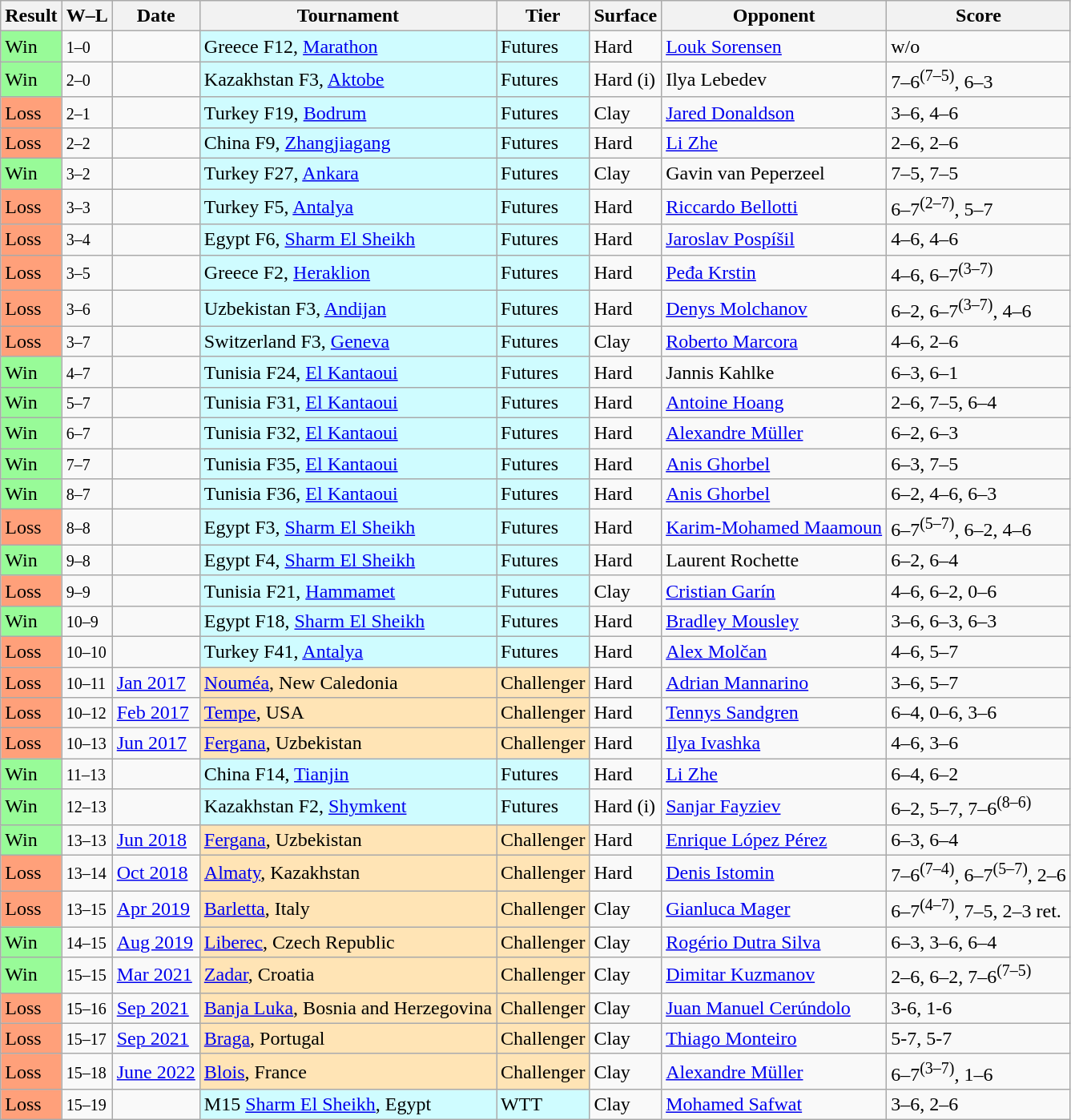<table class="sortable wikitable">
<tr>
<th>Result</th>
<th class="unsortable">W–L</th>
<th>Date</th>
<th>Tournament</th>
<th>Tier</th>
<th>Surface</th>
<th>Opponent</th>
<th class="unsortable">Score</th>
</tr>
<tr>
<td bgcolor=98fb98>Win</td>
<td><small>1–0</small></td>
<td></td>
<td style="background:#cffcff;">Greece F12, <a href='#'>Marathon</a></td>
<td style="background:#cffcff;">Futures</td>
<td>Hard</td>
<td> <a href='#'>Louk Sorensen</a></td>
<td>w/o</td>
</tr>
<tr>
<td bgcolor=98fb98>Win</td>
<td><small>2–0</small></td>
<td></td>
<td style="background:#cffcff;">Kazakhstan F3, <a href='#'>Aktobe</a></td>
<td style="background:#cffcff;">Futures</td>
<td>Hard (i)</td>
<td> Ilya Lebedev</td>
<td>7–6<sup>(7–5)</sup>, 6–3</td>
</tr>
<tr>
<td bgcolor=FFA07A>Loss</td>
<td><small>2–1</small></td>
<td></td>
<td style="background:#cffcff;">Turkey F19, <a href='#'>Bodrum</a></td>
<td style="background:#cffcff;">Futures</td>
<td>Clay</td>
<td> <a href='#'>Jared Donaldson</a></td>
<td>3–6, 4–6</td>
</tr>
<tr>
<td bgcolor=FFA07A>Loss</td>
<td><small>2–2</small></td>
<td></td>
<td style="background:#cffcff;">China F9, <a href='#'>Zhangjiagang</a></td>
<td style="background:#cffcff;">Futures</td>
<td>Hard</td>
<td> <a href='#'>Li Zhe</a></td>
<td>2–6, 2–6</td>
</tr>
<tr>
<td bgcolor=98fb98>Win</td>
<td><small>3–2</small></td>
<td></td>
<td style="background:#cffcff;">Turkey F27, <a href='#'>Ankara</a></td>
<td style="background:#cffcff;">Futures</td>
<td>Clay</td>
<td> Gavin van Peperzeel</td>
<td>7–5, 7–5</td>
</tr>
<tr>
<td bgcolor=FFA07A>Loss</td>
<td><small>3–3</small></td>
<td></td>
<td style="background:#cffcff;">Turkey F5, <a href='#'>Antalya</a></td>
<td style="background:#cffcff;">Futures</td>
<td>Hard</td>
<td> <a href='#'>Riccardo Bellotti</a></td>
<td>6–7<sup>(2–7)</sup>, 5–7</td>
</tr>
<tr>
<td bgcolor=FFA07A>Loss</td>
<td><small>3–4</small></td>
<td></td>
<td style="background:#cffcff;">Egypt F6, <a href='#'>Sharm El Sheikh</a></td>
<td style="background:#cffcff;">Futures</td>
<td>Hard</td>
<td> <a href='#'>Jaroslav Pospíšil</a></td>
<td>4–6, 4–6</td>
</tr>
<tr>
<td bgcolor=FFA07A>Loss</td>
<td><small>3–5</small></td>
<td></td>
<td style="background:#cffcff;">Greece F2, <a href='#'>Heraklion</a></td>
<td style="background:#cffcff;">Futures</td>
<td>Hard</td>
<td> <a href='#'>Peđa Krstin</a></td>
<td>4–6, 6–7<sup>(3–7)</sup></td>
</tr>
<tr>
<td bgcolor=FFA07A>Loss</td>
<td><small>3–6</small></td>
<td></td>
<td style="background:#cffcff;">Uzbekistan F3, <a href='#'>Andijan</a></td>
<td style="background:#cffcff;">Futures</td>
<td>Hard</td>
<td> <a href='#'>Denys Molchanov</a></td>
<td>6–2, 6–7<sup>(3–7)</sup>, 4–6</td>
</tr>
<tr>
<td bgcolor=FFA07A>Loss</td>
<td><small>3–7</small></td>
<td></td>
<td style="background:#cffcff;">Switzerland F3, <a href='#'>Geneva</a></td>
<td style="background:#cffcff;">Futures</td>
<td>Clay</td>
<td> <a href='#'>Roberto Marcora</a></td>
<td>4–6, 2–6</td>
</tr>
<tr>
<td bgcolor=98fb98>Win</td>
<td><small>4–7</small></td>
<td></td>
<td style="background:#cffcff;">Tunisia F24, <a href='#'>El Kantaoui</a></td>
<td style="background:#cffcff;">Futures</td>
<td>Hard</td>
<td> Jannis Kahlke</td>
<td>6–3, 6–1</td>
</tr>
<tr>
<td bgcolor=98fb98>Win</td>
<td><small>5–7</small></td>
<td></td>
<td style="background:#cffcff;">Tunisia F31, <a href='#'>El Kantaoui</a></td>
<td style="background:#cffcff;">Futures</td>
<td>Hard</td>
<td> <a href='#'>Antoine Hoang</a></td>
<td>2–6, 7–5, 6–4</td>
</tr>
<tr>
<td bgcolor=98fb98>Win</td>
<td><small>6–7</small></td>
<td></td>
<td style="background:#cffcff;">Tunisia F32, <a href='#'>El Kantaoui</a></td>
<td style="background:#cffcff;">Futures</td>
<td>Hard</td>
<td> <a href='#'>Alexandre Müller</a></td>
<td>6–2, 6–3</td>
</tr>
<tr>
<td bgcolor=98fb98>Win</td>
<td><small>7–7</small></td>
<td></td>
<td style="background:#cffcff;">Tunisia F35, <a href='#'>El Kantaoui</a></td>
<td style="background:#cffcff;">Futures</td>
<td>Hard</td>
<td> <a href='#'>Anis Ghorbel</a></td>
<td>6–3, 7–5</td>
</tr>
<tr>
<td bgcolor=98fb98>Win</td>
<td><small>8–7</small></td>
<td></td>
<td style="background:#cffcff;">Tunisia F36, <a href='#'>El Kantaoui</a></td>
<td style="background:#cffcff;">Futures</td>
<td>Hard</td>
<td> <a href='#'>Anis Ghorbel</a></td>
<td>6–2, 4–6, 6–3</td>
</tr>
<tr>
<td bgcolor=FFA07A>Loss</td>
<td><small>8–8</small></td>
<td></td>
<td style="background:#cffcff;">Egypt F3, <a href='#'>Sharm El Sheikh</a></td>
<td style="background:#cffcff;">Futures</td>
<td>Hard</td>
<td> <a href='#'>Karim-Mohamed Maamoun</a></td>
<td>6–7<sup>(5–7)</sup>, 6–2, 4–6</td>
</tr>
<tr>
<td bgcolor=98fb98>Win</td>
<td><small>9–8</small></td>
<td></td>
<td style="background:#cffcff;">Egypt F4, <a href='#'>Sharm El Sheikh</a></td>
<td style="background:#cffcff;">Futures</td>
<td>Hard</td>
<td> Laurent Rochette</td>
<td>6–2, 6–4</td>
</tr>
<tr>
<td bgcolor=FFA07A>Loss</td>
<td><small>9–9</small></td>
<td></td>
<td style="background:#cffcff;">Tunisia F21, <a href='#'>Hammamet</a></td>
<td style="background:#cffcff;">Futures</td>
<td>Clay</td>
<td> <a href='#'>Cristian Garín</a></td>
<td>4–6, 6–2, 0–6</td>
</tr>
<tr>
<td bgcolor=98fb98>Win</td>
<td><small>10–9</small></td>
<td></td>
<td style="background:#cffcff;">Egypt F18, <a href='#'>Sharm El Sheikh</a></td>
<td style="background:#cffcff;">Futures</td>
<td>Hard</td>
<td> <a href='#'>Bradley Mousley</a></td>
<td>3–6, 6–3, 6–3</td>
</tr>
<tr>
<td bgcolor=FFA07A>Loss</td>
<td><small>10–10</small></td>
<td></td>
<td style="background:#cffcff;">Turkey F41, <a href='#'>Antalya</a></td>
<td style="background:#cffcff;">Futures</td>
<td>Hard</td>
<td> <a href='#'>Alex Molčan</a></td>
<td>4–6, 5–7</td>
</tr>
<tr>
<td bgcolor=FFA07A>Loss</td>
<td><small>10–11</small></td>
<td><a href='#'>Jan 2017</a></td>
<td style="background:moccasin;"><a href='#'>Nouméa</a>, New Caledonia</td>
<td style="background:moccasin;">Challenger</td>
<td>Hard</td>
<td> <a href='#'>Adrian Mannarino</a></td>
<td>3–6, 5–7</td>
</tr>
<tr>
<td bgcolor=FFA07A>Loss</td>
<td><small>10–12</small></td>
<td><a href='#'>Feb 2017</a></td>
<td style="background:moccasin;"><a href='#'>Tempe</a>, USA</td>
<td style="background:moccasin;">Challenger</td>
<td>Hard</td>
<td> <a href='#'>Tennys Sandgren</a></td>
<td>6–4, 0–6, 3–6</td>
</tr>
<tr>
<td bgcolor=FFA07A>Loss</td>
<td><small>10–13</small></td>
<td><a href='#'>Jun 2017</a></td>
<td style="background:moccasin;"><a href='#'>Fergana</a>, Uzbekistan</td>
<td style="background:moccasin;">Challenger</td>
<td>Hard</td>
<td> <a href='#'>Ilya Ivashka</a></td>
<td>4–6, 3–6</td>
</tr>
<tr>
<td bgcolor=98fb98>Win</td>
<td><small>11–13</small></td>
<td></td>
<td style="background:#cffcff;">China F14, <a href='#'>Tianjin</a></td>
<td style="background:#cffcff;">Futures</td>
<td>Hard</td>
<td> <a href='#'>Li Zhe</a></td>
<td>6–4, 6–2</td>
</tr>
<tr>
<td bgcolor=98fb98>Win</td>
<td><small>12–13</small></td>
<td></td>
<td style="background:#cffcff;">Kazakhstan F2, <a href='#'>Shymkent</a></td>
<td style="background:#cffcff;">Futures</td>
<td>Hard (i)</td>
<td> <a href='#'>Sanjar Fayziev</a></td>
<td>6–2, 5–7, 7–6<sup>(8–6)</sup></td>
</tr>
<tr>
<td bgcolor=98fb98>Win</td>
<td><small>13–13</small></td>
<td><a href='#'>Jun 2018</a></td>
<td style="background:moccasin;"><a href='#'>Fergana</a>, Uzbekistan</td>
<td style="background:moccasin;">Challenger</td>
<td>Hard</td>
<td> <a href='#'>Enrique López Pérez</a></td>
<td>6–3, 6–4</td>
</tr>
<tr>
<td bgcolor=FFA07A>Loss</td>
<td><small>13–14</small></td>
<td><a href='#'>Oct 2018</a></td>
<td style="background:moccasin;"><a href='#'>Almaty</a>, Kazakhstan</td>
<td style="background:moccasin;">Challenger</td>
<td>Hard</td>
<td> <a href='#'>Denis Istomin</a></td>
<td>7–6<sup>(7–4)</sup>, 6–7<sup>(5–7)</sup>, 2–6</td>
</tr>
<tr>
<td bgcolor=FFA07A>Loss</td>
<td><small>13–15</small></td>
<td><a href='#'>Apr 2019</a></td>
<td style="background:moccasin;"><a href='#'>Barletta</a>, Italy</td>
<td style="background:moccasin;">Challenger</td>
<td>Clay</td>
<td> <a href='#'>Gianluca Mager</a></td>
<td>6–7<sup>(4–7)</sup>, 7–5, 2–3 ret.</td>
</tr>
<tr>
<td bgcolor=98fb98>Win</td>
<td><small>14–15</small></td>
<td><a href='#'>Aug 2019</a></td>
<td style="background:moccasin;"><a href='#'>Liberec</a>, Czech Republic</td>
<td style="background:moccasin;">Challenger</td>
<td>Clay</td>
<td> <a href='#'>Rogério Dutra Silva</a></td>
<td>6–3, 3–6, 6–4</td>
</tr>
<tr>
<td bgcolor=98fb98>Win</td>
<td><small>15–15</small></td>
<td><a href='#'>Mar 2021</a></td>
<td style="background:moccasin;"><a href='#'>Zadar</a>, Croatia</td>
<td style="background:moccasin;">Challenger</td>
<td>Clay</td>
<td> <a href='#'>Dimitar Kuzmanov</a></td>
<td>2–6, 6–2, 7–6<sup>(7–5)</sup></td>
</tr>
<tr>
<td bgcolor=FFA07A>Loss</td>
<td><small>15–16</small></td>
<td><a href='#'>Sep 2021</a></td>
<td style="background:moccasin;"><a href='#'>Banja Luka</a>, Bosnia and Herzegovina</td>
<td style="background:moccasin;">Challenger</td>
<td>Clay</td>
<td> <a href='#'>Juan Manuel Cerúndolo</a></td>
<td>3-6, 1-6</td>
</tr>
<tr>
<td bgcolor=FFA07A>Loss</td>
<td><small>15–17</small></td>
<td><a href='#'>Sep 2021</a></td>
<td style="background:moccasin;"><a href='#'>Braga</a>, Portugal</td>
<td style="background:moccasin;">Challenger</td>
<td>Clay</td>
<td> <a href='#'>Thiago Monteiro</a></td>
<td>5-7, 5-7</td>
</tr>
<tr>
<td bgcolor=FFA07A>Loss</td>
<td><small>15–18</small></td>
<td><a href='#'>June 2022</a></td>
<td style="background:moccasin;"><a href='#'>Blois</a>, France</td>
<td style="background:moccasin;">Challenger</td>
<td>Clay</td>
<td> <a href='#'>Alexandre Müller</a></td>
<td>6–7<sup>(3–7)</sup>, 1–6</td>
</tr>
<tr>
<td bgcolor=FFA07A>Loss</td>
<td><small>15–19</small></td>
<td></td>
<td style="background:#cffcff;">M15 <a href='#'>Sharm El Sheikh</a>, Egypt</td>
<td style="background:#cffcff;">WTT</td>
<td>Clay</td>
<td> <a href='#'>Mohamed Safwat</a></td>
<td>3–6, 2–6</td>
</tr>
</table>
